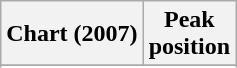<table class="wikitable sortable plainrowheaders" style="text-align:center">
<tr>
<th scope="col">Chart (2007)</th>
<th scope="col">Peak<br>position</th>
</tr>
<tr>
</tr>
<tr>
</tr>
<tr>
</tr>
<tr>
</tr>
<tr>
</tr>
<tr>
</tr>
</table>
